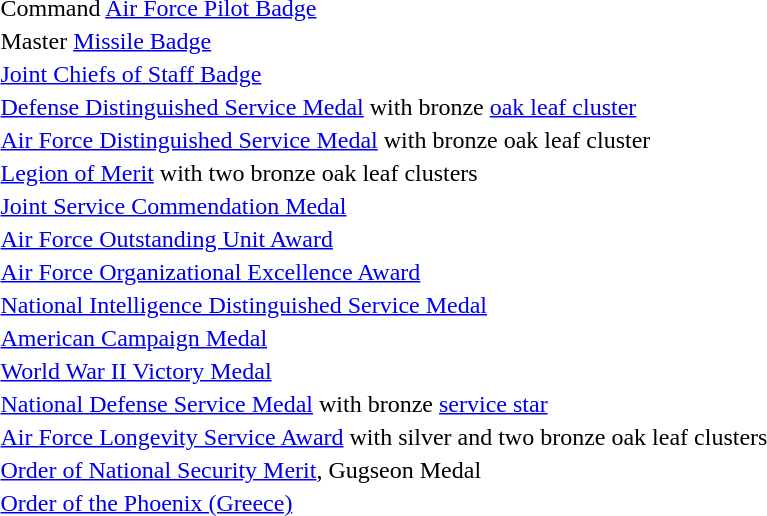<table>
<tr>
<td></td>
<td>Command <a href='#'>Air Force Pilot Badge</a></td>
</tr>
<tr>
<td></td>
<td>Master <a href='#'>Missile Badge</a></td>
</tr>
<tr>
<td></td>
<td><a href='#'>Joint Chiefs of Staff Badge</a></td>
</tr>
<tr>
<td></td>
<td><a href='#'>Defense Distinguished Service Medal</a> with bronze <a href='#'>oak leaf cluster</a></td>
</tr>
<tr>
<td></td>
<td><a href='#'>Air Force Distinguished Service Medal</a> with bronze oak leaf cluster</td>
</tr>
<tr>
<td></td>
<td><a href='#'>Legion of Merit</a> with two bronze oak leaf clusters</td>
</tr>
<tr>
<td></td>
<td><a href='#'>Joint Service Commendation Medal</a></td>
</tr>
<tr>
<td></td>
<td><a href='#'>Air Force Outstanding Unit Award</a></td>
</tr>
<tr>
<td></td>
<td><a href='#'>Air Force Organizational Excellence Award</a></td>
</tr>
<tr>
<td></td>
<td><a href='#'>National Intelligence Distinguished Service Medal</a></td>
</tr>
<tr>
<td></td>
<td><a href='#'>American Campaign Medal</a></td>
</tr>
<tr>
<td></td>
<td><a href='#'>World War II Victory Medal</a></td>
</tr>
<tr>
<td></td>
<td><a href='#'>National Defense Service Medal</a> with bronze <a href='#'>service star</a></td>
</tr>
<tr>
<td></td>
<td><a href='#'>Air Force Longevity Service Award</a> with silver and two bronze oak leaf clusters</td>
</tr>
<tr>
<td></td>
<td><a href='#'>Order of National Security Merit</a>, Gugseon Medal</td>
</tr>
<tr>
<td></td>
<td><a href='#'>Order of the Phoenix (Greece)</a></td>
</tr>
<tr>
</tr>
</table>
